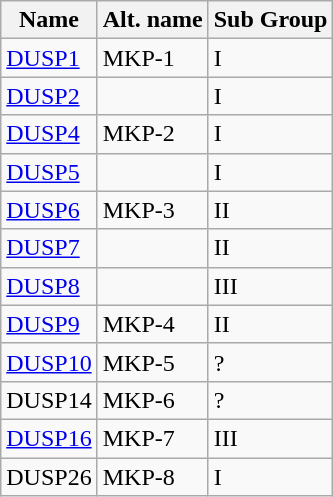<table class="wikitable">
<tr>
<th>Name</th>
<th>Alt. name</th>
<th>Sub Group</th>
</tr>
<tr>
<td><a href='#'>DUSP1</a></td>
<td>MKP-1</td>
<td>I</td>
</tr>
<tr>
<td><a href='#'>DUSP2</a></td>
<td></td>
<td>I</td>
</tr>
<tr>
<td><a href='#'>DUSP4</a></td>
<td>MKP-2</td>
<td>I</td>
</tr>
<tr>
<td><a href='#'>DUSP5</a></td>
<td></td>
<td>I</td>
</tr>
<tr>
<td><a href='#'>DUSP6</a></td>
<td>MKP-3</td>
<td>II</td>
</tr>
<tr>
<td><a href='#'>DUSP7</a></td>
<td></td>
<td>II</td>
</tr>
<tr>
<td><a href='#'>DUSP8</a></td>
<td></td>
<td>III</td>
</tr>
<tr>
<td><a href='#'>DUSP9</a></td>
<td>MKP-4</td>
<td>II</td>
</tr>
<tr>
<td><a href='#'>DUSP10</a></td>
<td>MKP-5</td>
<td>?</td>
</tr>
<tr>
<td>DUSP14</td>
<td>MKP-6</td>
<td>?</td>
</tr>
<tr>
<td><a href='#'>DUSP16</a></td>
<td>MKP-7</td>
<td>III</td>
</tr>
<tr>
<td>DUSP26</td>
<td>MKP-8</td>
<td>I</td>
</tr>
</table>
